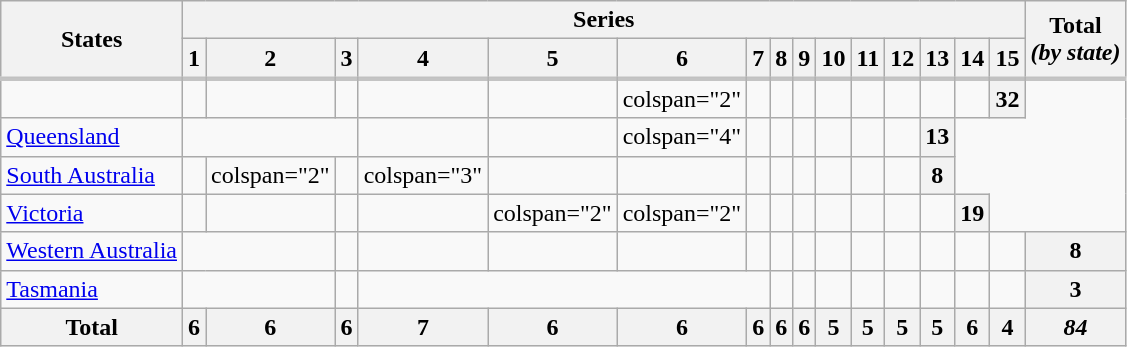<table class="wikitable plainrowheaders" style="text-align:center;">
<tr>
<th scope="col" rowspan="2">States</th>
<th scope="col" colspan="15">Series</th>
<th rowspan="2" scope="col"><strong>Total</strong><br><em>(by state)</em></th>
</tr>
<tr>
<th scope="col">1</th>
<th scope="col">2</th>
<th scope="col">3</th>
<th scope="col">4</th>
<th scope="col">5</th>
<th scope="col">6</th>
<th scope="col">7</th>
<th scope="col">8</th>
<th scope="col">9</th>
<th scope="col">10</th>
<th scope="col">11</th>
<th scope="col">12</th>
<th scope="col">13</th>
<th scope="col">14</th>
<th scope="col">15</th>
</tr>
<tr style="border-top:3px solid #aaaa;">
<td scope="row" align="left"></td>
<td></td>
<td></td>
<td></td>
<td></td>
<td></td>
<td>colspan="2" </td>
<td></td>
<td></td>
<td></td>
<td></td>
<td></td>
<td></td>
<td></td>
<td></td>
<th>32</th>
</tr>
<tr>
<td scope="row" align="left"><a href='#'>Queensland</a></td>
<td colspan="3"></td>
<td></td>
<td></td>
<td>colspan="4" </td>
<td></td>
<td></td>
<td></td>
<td></td>
<td></td>
<td></td>
<th>13</th>
</tr>
<tr>
<td scope="row" align="left"><a href='#'>South Australia</a></td>
<td></td>
<td>colspan="2" </td>
<td></td>
<td>colspan="3" </td>
<td></td>
<td></td>
<td></td>
<td></td>
<td></td>
<td></td>
<td></td>
<td></td>
<th>8</th>
</tr>
<tr>
<td scope="row" align="left"><a href='#'>Victoria</a></td>
<td></td>
<td></td>
<td></td>
<td></td>
<td>colspan="2" </td>
<td>colspan="2" </td>
<td></td>
<td></td>
<td></td>
<td></td>
<td></td>
<td></td>
<td></td>
<th>19</th>
</tr>
<tr>
<td scope="row" align="left"><a href='#'>Western Australia</a></td>
<td colspan="2"></td>
<td></td>
<td></td>
<td></td>
<td></td>
<td></td>
<td></td>
<td></td>
<td></td>
<td></td>
<td></td>
<td></td>
<td></td>
<td></td>
<th>8</th>
</tr>
<tr>
<td scope="row" align="left"><a href='#'>Tasmania</a></td>
<td colspan="2"></td>
<td></td>
<td colspan="4"></td>
<td></td>
<td></td>
<td></td>
<td></td>
<td></td>
<td></td>
<td></td>
<td></td>
<th>3</th>
</tr>
<tr>
<th>Total</th>
<th>6</th>
<th>6</th>
<th>6</th>
<th>7</th>
<th>6</th>
<th>6</th>
<th>6</th>
<th>6</th>
<th>6</th>
<th>5</th>
<th>5</th>
<th>5</th>
<th>5</th>
<th>6</th>
<th>4</th>
<th><em>84</em></th>
</tr>
</table>
